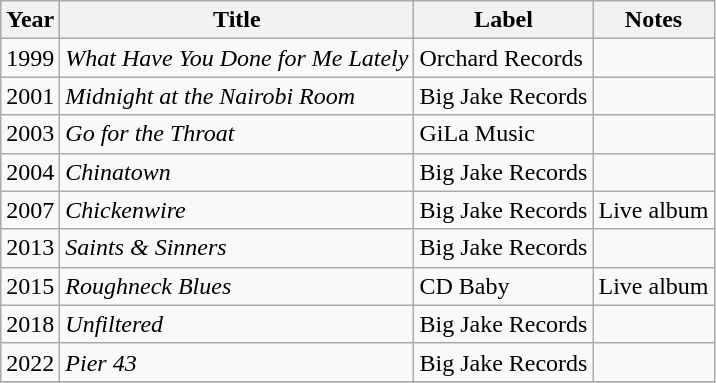<table class="sortable wikitable">
<tr>
<th>Year</th>
<th>Title</th>
<th>Label</th>
<th>Notes</th>
</tr>
<tr>
<td>1999</td>
<td><em>What Have You Done for Me Lately</em></td>
<td>Orchard Records</td>
<td align=center></td>
</tr>
<tr>
<td>2001</td>
<td><em>Midnight at the Nairobi Room</em></td>
<td>Big Jake Records</td>
<td align=center></td>
</tr>
<tr>
<td>2003</td>
<td><em>Go for the Throat</em></td>
<td>GiLa Music</td>
<td align=center></td>
</tr>
<tr>
<td>2004</td>
<td><em>Chinatown</em></td>
<td>Big Jake Records</td>
<td align=center></td>
</tr>
<tr>
<td>2007</td>
<td><em>Chickenwire</em></td>
<td>Big Jake Records</td>
<td align=center>Live album</td>
</tr>
<tr>
<td>2013</td>
<td><em>Saints & Sinners</em></td>
<td>Big Jake Records</td>
<td align=center></td>
</tr>
<tr>
<td>2015</td>
<td><em>Roughneck Blues</em></td>
<td>CD Baby</td>
<td align=center>Live album</td>
</tr>
<tr>
<td>2018</td>
<td><em>Unfiltered</em></td>
<td>Big Jake Records</td>
<td align=center></td>
</tr>
<tr>
<td>2022</td>
<td><em>Pier 43</em></td>
<td>Big Jake Records</td>
<td align=center></td>
</tr>
<tr>
</tr>
</table>
